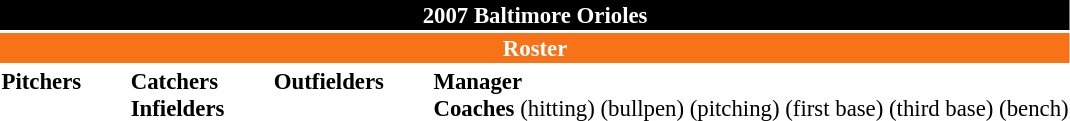<table class="toccolours" style="font-size: 95%;">
<tr>
<th colspan="10" style="background-color: black; color: #FFFFFF; text-align: center;">2007 Baltimore Orioles</th>
</tr>
<tr>
<td colspan="10" style="background-color: #F87217; color: white; text-align: center;"><strong>Roster</strong></td>
</tr>
<tr>
<td valign="top"><strong>Pitchers</strong><br>























</td>
<td width="25px"></td>
<td valign="top"><strong>Catchers</strong><br>




<strong>Infielders</strong>








</td>
<td width="25px"></td>
<td valign="top"><strong>Outfielders</strong><br>






</td>
<td width="25px"></td>
<td valign="top"><strong>Manager</strong><br>

<strong>Coaches</strong>
 (hitting)
 (bullpen)
 (pitching)
 (first base)
 (third base)
 (bench)</td>
</tr>
</table>
